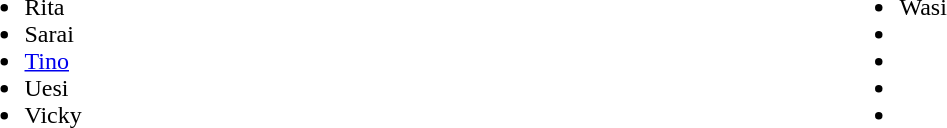<table width="90%">
<tr>
<td><br><ul><li>Rita</li><li>Sarai</li><li><a href='#'>Tino</a></li><li>Uesi</li><li>Vicky</li></ul></td>
<td><br><ul><li>Wasi</li><li></li><li></li><li></li><li></li></ul></td>
<td></td>
</tr>
</table>
